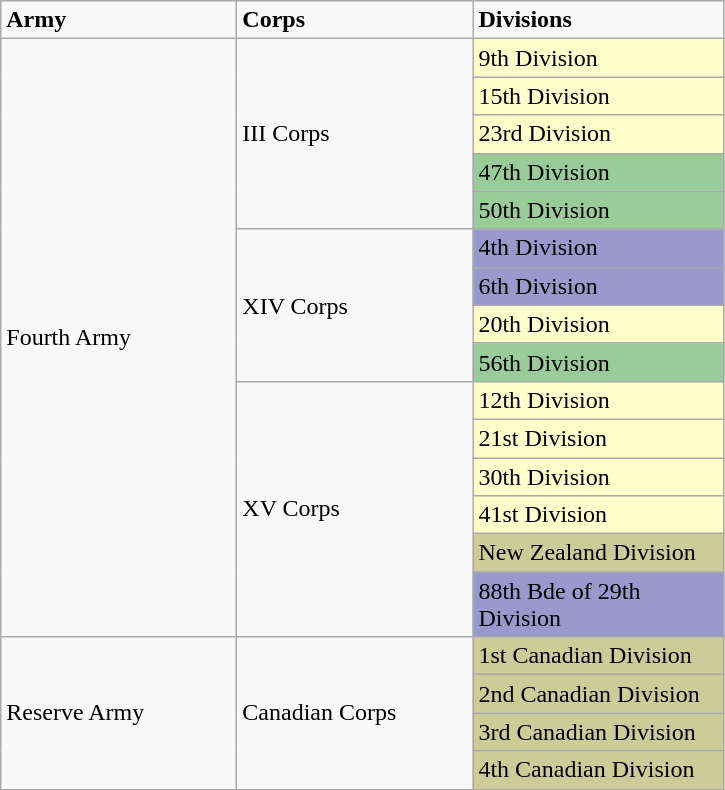<table class="wikitable">
<tr>
<td width="150pt"><strong>Army</strong></td>
<td width="150pt"><strong>Corps</strong></td>
<td width="160pt"><strong>Divisions</strong></td>
</tr>
<tr>
<td rowspan="15">Fourth Army</td>
<td rowspan="5">III Corps</td>
<td style="background:#FFFFCC;">9th Division</td>
</tr>
<tr>
<td style="background:#FFFFCC;">15th Division</td>
</tr>
<tr>
<td style="background:#FFFFCC;">23rd Division</td>
</tr>
<tr>
<td style="background:#99CC99">47th Division</td>
</tr>
<tr>
<td style="background:#99CC99">50th Division</td>
</tr>
<tr>
<td rowspan="4">XIV Corps</td>
<td style="background:#9999CC">4th Division</td>
</tr>
<tr>
<td style="background:#9999CC">6th Division</td>
</tr>
<tr>
<td style="background:#FFFFCC;">20th Division</td>
</tr>
<tr>
<td style="background:#99CC99">56th Division</td>
</tr>
<tr>
<td rowspan="6">XV Corps</td>
<td style="background:#FFFFCC;">12th Division</td>
</tr>
<tr>
<td style="background:#FFFFCC;">21st Division</td>
</tr>
<tr>
<td style="background:#FFFFCC;">30th Division</td>
</tr>
<tr>
<td style="background:#FFFFCC;">41st Division</td>
</tr>
<tr>
<td style="background:#CCCC99;">New Zealand Division</td>
</tr>
<tr>
<td style="background:#9999CC;">88th Bde of 29th Division</td>
</tr>
<tr>
<td rowspan="4">Reserve Army</td>
<td rowspan="4">Canadian Corps</td>
<td style="background:#CCCC99;">1st Canadian Division</td>
</tr>
<tr>
<td style="background:#CCCC99;">2nd Canadian Division</td>
</tr>
<tr>
<td style="background:#CCCC99;">3rd Canadian Division</td>
</tr>
<tr>
<td style="background:#CCCC99;">4th Canadian Division</td>
</tr>
<tr>
</tr>
</table>
